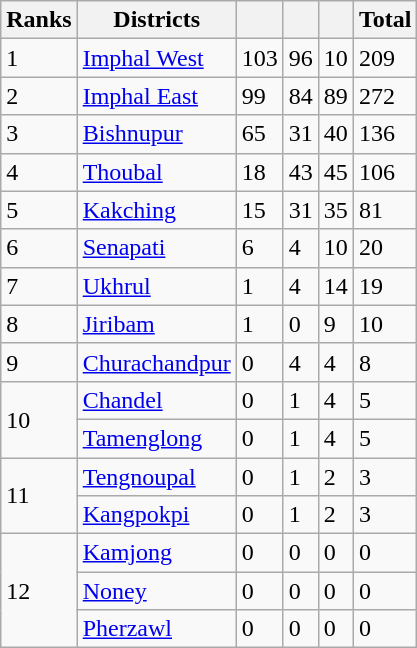<table class="wikitable">
<tr>
<th>Ranks</th>
<th>Districts</th>
<th></th>
<th></th>
<th></th>
<th>Total</th>
</tr>
<tr>
<td>1</td>
<td><a href='#'>Imphal West</a></td>
<td>103</td>
<td>96</td>
<td>10</td>
<td>209</td>
</tr>
<tr>
<td>2</td>
<td><a href='#'>Imphal East</a></td>
<td>99</td>
<td>84</td>
<td>89</td>
<td>272</td>
</tr>
<tr>
<td>3</td>
<td><a href='#'>Bishnupur</a></td>
<td>65</td>
<td>31</td>
<td>40</td>
<td>136</td>
</tr>
<tr>
<td>4</td>
<td><a href='#'>Thoubal</a></td>
<td>18</td>
<td>43</td>
<td>45</td>
<td>106</td>
</tr>
<tr>
<td>5</td>
<td><a href='#'>Kakching</a></td>
<td>15</td>
<td>31</td>
<td>35</td>
<td>81</td>
</tr>
<tr>
<td>6</td>
<td><a href='#'>Senapati</a></td>
<td>6</td>
<td>4</td>
<td>10</td>
<td>20</td>
</tr>
<tr>
<td>7</td>
<td><a href='#'>Ukhrul</a></td>
<td>1</td>
<td>4</td>
<td>14</td>
<td>19</td>
</tr>
<tr>
<td>8</td>
<td><a href='#'>Jiribam</a></td>
<td>1</td>
<td>0</td>
<td>9</td>
<td>10</td>
</tr>
<tr>
<td>9</td>
<td><a href='#'>Churachandpur</a></td>
<td>0</td>
<td>4</td>
<td>4</td>
<td>8</td>
</tr>
<tr>
<td rowspan="2">10</td>
<td><a href='#'>Chandel</a></td>
<td>0</td>
<td>1</td>
<td>4</td>
<td>5</td>
</tr>
<tr>
<td><a href='#'>Tamenglong</a></td>
<td>0</td>
<td>1</td>
<td>4</td>
<td>5</td>
</tr>
<tr>
<td rowspan="2">11</td>
<td><a href='#'>Tengnoupal</a></td>
<td>0</td>
<td>1</td>
<td>2</td>
<td>3</td>
</tr>
<tr>
<td><a href='#'>Kangpokpi</a></td>
<td>0</td>
<td>1</td>
<td>2</td>
<td>3</td>
</tr>
<tr>
<td rowspan="3">12</td>
<td><a href='#'>Kamjong</a></td>
<td>0</td>
<td>0</td>
<td>0</td>
<td>0</td>
</tr>
<tr>
<td><a href='#'>Noney</a></td>
<td>0</td>
<td>0</td>
<td>0</td>
<td>0</td>
</tr>
<tr>
<td><a href='#'>Pherzawl</a></td>
<td>0</td>
<td>0</td>
<td>0</td>
<td>0</td>
</tr>
</table>
